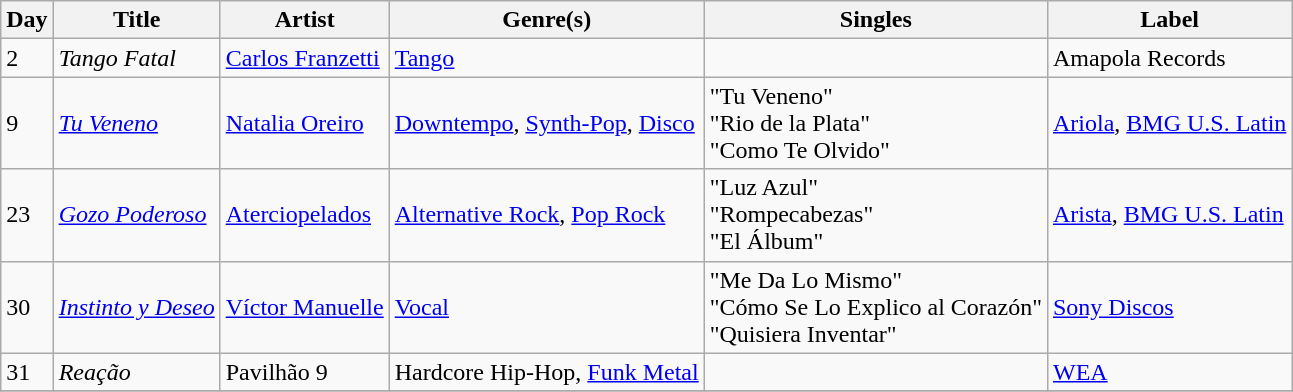<table class="wikitable sortable" style="text-align: left;">
<tr>
<th>Day</th>
<th>Title</th>
<th>Artist</th>
<th>Genre(s)</th>
<th>Singles</th>
<th>Label</th>
</tr>
<tr>
<td>2</td>
<td><em>Tango Fatal</em></td>
<td><a href='#'>Carlos Franzetti</a></td>
<td><a href='#'>Tango</a></td>
<td></td>
<td>Amapola Records</td>
</tr>
<tr>
<td>9</td>
<td><em><a href='#'>Tu Veneno</a></em></td>
<td><a href='#'>Natalia Oreiro</a></td>
<td><a href='#'>Downtempo</a>, <a href='#'>Synth-Pop</a>, <a href='#'>Disco</a></td>
<td>"Tu Veneno"<br>"Rio de la Plata"<br>"Como Te Olvido"</td>
<td><a href='#'>Ariola</a>, <a href='#'>BMG U.S. Latin</a></td>
</tr>
<tr>
<td>23</td>
<td><em><a href='#'>Gozo Poderoso</a></em></td>
<td><a href='#'>Aterciopelados</a></td>
<td><a href='#'>Alternative Rock</a>, <a href='#'>Pop Rock</a></td>
<td>"Luz Azul"<br>"Rompecabezas"<br>"El Álbum"</td>
<td><a href='#'>Arista</a>, <a href='#'>BMG U.S. Latin</a></td>
</tr>
<tr>
<td>30</td>
<td><em><a href='#'>Instinto y Deseo</a></em></td>
<td><a href='#'>Víctor Manuelle</a></td>
<td><a href='#'>Vocal</a></td>
<td>"Me Da Lo Mismo"<br>"Cómo Se Lo Explico al Corazón"<br>"Quisiera Inventar"</td>
<td><a href='#'>Sony Discos</a></td>
</tr>
<tr>
<td>31</td>
<td><em>Reação</em></td>
<td>Pavilhão 9</td>
<td>Hardcore Hip-Hop, <a href='#'>Funk Metal</a></td>
<td></td>
<td><a href='#'>WEA</a></td>
</tr>
<tr>
</tr>
</table>
